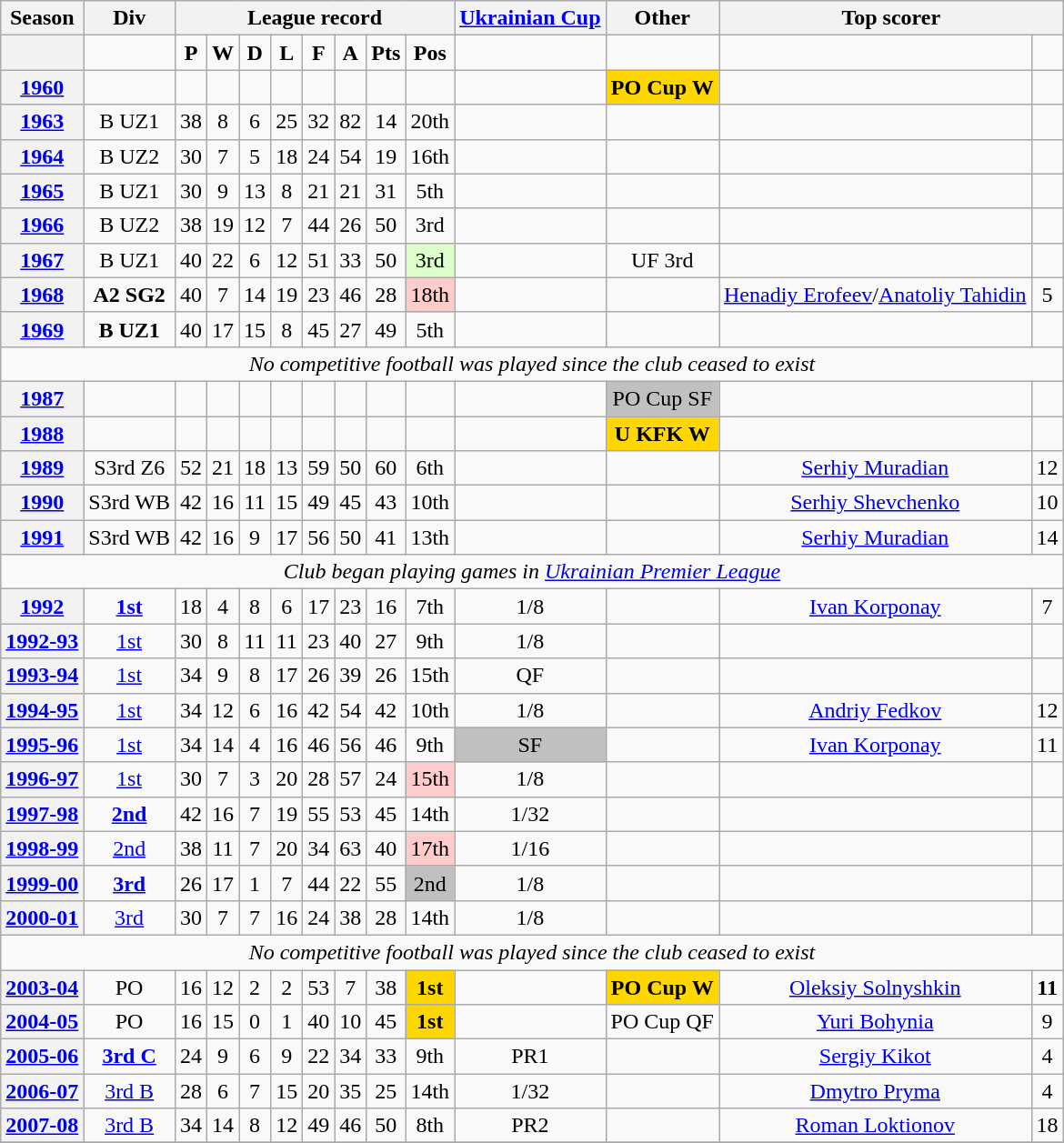<table class="wikitable" style="text-align: center">
<tr>
<th>Season</th>
<th>Div</th>
<th colspan=8>League record</th>
<th><a href='#'>Ukrainian Cup</a></th>
<th>Other</th>
<th colspan=2>Top scorer</th>
</tr>
<tr>
<th></th>
<td></td>
<td><strong>P</strong></td>
<td><strong>W</strong></td>
<td><strong>D</strong></td>
<td><strong>L</strong></td>
<td><strong>F</strong></td>
<td><strong>A</strong></td>
<td><strong>Pts</strong></td>
<td><strong>Pos</strong></td>
<td></td>
<td></td>
<td></td>
<td></td>
</tr>
<tr>
<th><a href='#'>1960</a></th>
<td></td>
<td></td>
<td></td>
<td></td>
<td></td>
<td></td>
<td></td>
<td></td>
<td></td>
<td></td>
<td bgcolor=gold><strong>PO Cup W</strong></td>
<td></td>
<td></td>
</tr>
<tr>
<th><a href='#'>1963</a></th>
<td>B UZ1</td>
<td>38</td>
<td>8</td>
<td>6</td>
<td>25</td>
<td>32</td>
<td>82</td>
<td>14</td>
<td>20th</td>
<td></td>
<td></td>
<td></td>
<td></td>
</tr>
<tr>
<th><a href='#'>1964</a></th>
<td>B UZ2</td>
<td>30</td>
<td>7</td>
<td>5</td>
<td>18</td>
<td>24</td>
<td>54</td>
<td>19</td>
<td>16th</td>
<td></td>
<td></td>
<td></td>
<td></td>
</tr>
<tr>
<th><a href='#'>1965</a></th>
<td>B UZ1</td>
<td>30</td>
<td>9</td>
<td>13</td>
<td>8</td>
<td>21</td>
<td>21</td>
<td>31</td>
<td>5th</td>
<td></td>
<td></td>
<td></td>
<td></td>
</tr>
<tr>
<th><a href='#'>1966</a></th>
<td>B UZ2</td>
<td>38</td>
<td>19</td>
<td>12</td>
<td>7</td>
<td>44</td>
<td>26</td>
<td>50</td>
<td>3rd</td>
<td></td>
<td></td>
<td></td>
<td></td>
</tr>
<tr>
<th><a href='#'>1967</a></th>
<td>B UZ1</td>
<td>40</td>
<td>22</td>
<td>6</td>
<td>12</td>
<td>51</td>
<td>33</td>
<td>50</td>
<td bgcolor=#ddffcc>3rd</td>
<td></td>
<td>UF 3rd</td>
<td></td>
<td></td>
</tr>
<tr>
<th><a href='#'>1968</a></th>
<td><strong>A2 SG2</strong></td>
<td>40</td>
<td>7</td>
<td>14</td>
<td>19</td>
<td>23</td>
<td>46</td>
<td>28</td>
<td bgcolor=#ffcccc>18th</td>
<td></td>
<td></td>
<td><a href='#'>Henadiy Erofeev</a>/<a href='#'>Anatoliy Tahidin</a></td>
<td>5</td>
</tr>
<tr>
<th><a href='#'>1969</a></th>
<td><strong>B UZ1</strong></td>
<td>40</td>
<td>17</td>
<td>15</td>
<td>8</td>
<td>45</td>
<td>27</td>
<td>49</td>
<td>5th</td>
<td></td>
<td></td>
<td></td>
<td></td>
</tr>
<tr>
<td colspan=17><em>No competitive football was played since the club ceased to exist</em></td>
</tr>
<tr>
<th><a href='#'>1987</a></th>
<td></td>
<td></td>
<td></td>
<td></td>
<td></td>
<td></td>
<td></td>
<td></td>
<td></td>
<td></td>
<td bgcolor=silver>PO Cup SF</td>
<td></td>
<td></td>
</tr>
<tr>
<th><a href='#'>1988</a></th>
<td></td>
<td></td>
<td></td>
<td></td>
<td></td>
<td></td>
<td></td>
<td></td>
<td></td>
<td></td>
<td bgcolor=gold><strong>U KFK W</strong></td>
<td></td>
<td></td>
</tr>
<tr>
<th><a href='#'>1989</a></th>
<td>S3rd Z6</td>
<td>52</td>
<td>21</td>
<td>18</td>
<td>13</td>
<td>59</td>
<td>50</td>
<td>60</td>
<td>6th</td>
<td></td>
<td></td>
<td><a href='#'>Serhiy Muradian</a></td>
<td>12</td>
</tr>
<tr>
<th><a href='#'>1990</a></th>
<td>S3rd WB</td>
<td>42</td>
<td>16</td>
<td>11</td>
<td>15</td>
<td>49</td>
<td>45</td>
<td>43</td>
<td>10th</td>
<td></td>
<td></td>
<td><a href='#'>Serhiy Shevchenko</a></td>
<td>10</td>
</tr>
<tr>
<th><a href='#'>1991</a></th>
<td>S3rd WB</td>
<td>42</td>
<td>16</td>
<td>9</td>
<td>17</td>
<td>56</td>
<td>50</td>
<td>41</td>
<td>13th</td>
<td></td>
<td></td>
<td><a href='#'>Serhiy Muradian</a></td>
<td>14</td>
</tr>
<tr>
<td colspan=17><em>Club began playing games in <a href='#'>Ukrainian Premier League</a></em></td>
</tr>
<tr>
<th><a href='#'>1992</a></th>
<td><strong><a href='#'>1st</a></strong></td>
<td>18</td>
<td>4</td>
<td>8</td>
<td>6</td>
<td>17</td>
<td>23</td>
<td>16</td>
<td>7th</td>
<td>1/8</td>
<td></td>
<td><a href='#'>Ivan Korponay</a></td>
<td>7</td>
</tr>
<tr>
<th><a href='#'>1992-93</a></th>
<td><a href='#'>1st</a></td>
<td>30</td>
<td>8</td>
<td>11</td>
<td>11</td>
<td>23</td>
<td>40</td>
<td>27</td>
<td>9th</td>
<td>1/8</td>
<td></td>
<td></td>
<td></td>
</tr>
<tr>
<th><a href='#'>1993-94</a></th>
<td><a href='#'>1st</a></td>
<td>34</td>
<td>9</td>
<td>8</td>
<td>17</td>
<td>26</td>
<td>39</td>
<td>26</td>
<td>15th</td>
<td>QF</td>
<td></td>
<td></td>
<td></td>
</tr>
<tr>
<th><a href='#'>1994-95</a></th>
<td><a href='#'>1st</a></td>
<td>34</td>
<td>12</td>
<td>6</td>
<td>16</td>
<td>42</td>
<td>54</td>
<td>42</td>
<td>10th</td>
<td>1/8</td>
<td></td>
<td><a href='#'>Andriy Fedkov</a></td>
<td>12</td>
</tr>
<tr>
<th><a href='#'>1995-96</a></th>
<td><a href='#'>1st</a></td>
<td>34</td>
<td>14</td>
<td>4</td>
<td>16</td>
<td>46</td>
<td>56</td>
<td>46</td>
<td>9th</td>
<td bgcolor=silver>SF</td>
<td></td>
<td><a href='#'>Ivan Korponay</a></td>
<td>11</td>
</tr>
<tr>
<th><a href='#'>1996-97</a></th>
<td><a href='#'>1st</a></td>
<td>30</td>
<td>7</td>
<td>3</td>
<td>20</td>
<td>28</td>
<td>57</td>
<td>24</td>
<td bgcolor=#ffcccc>15th</td>
<td>1/8</td>
<td></td>
<td></td>
<td></td>
</tr>
<tr>
<th><a href='#'>1997-98</a></th>
<td><strong><a href='#'>2nd</a></strong></td>
<td>42</td>
<td>16</td>
<td>7</td>
<td>19</td>
<td>55</td>
<td>53</td>
<td>45</td>
<td>14th</td>
<td>1/32</td>
<td></td>
<td></td>
<td></td>
</tr>
<tr>
<th><a href='#'>1998-99</a></th>
<td><a href='#'>2nd</a></td>
<td>38</td>
<td>11</td>
<td>7</td>
<td>20</td>
<td>34</td>
<td>63</td>
<td>40</td>
<td bgcolor=#ffcccc>17th</td>
<td>1/16</td>
<td></td>
<td></td>
<td></td>
</tr>
<tr>
<th><a href='#'>1999-00</a></th>
<td><strong><a href='#'>3rd</a></strong></td>
<td>26</td>
<td>17</td>
<td>1</td>
<td>7</td>
<td>44</td>
<td>22</td>
<td>55</td>
<td bgcolor=silver>2nd</td>
<td>1/8</td>
<td></td>
<td></td>
<td></td>
</tr>
<tr>
<th><a href='#'>2000-01</a></th>
<td><a href='#'>3rd</a></td>
<td>30</td>
<td>7</td>
<td>7</td>
<td>16</td>
<td>24</td>
<td>38</td>
<td>28</td>
<td>14th</td>
<td>1/8</td>
<td></td>
<td></td>
<td></td>
</tr>
<tr>
<td colspan=17><em>No competitive football was played since the club ceased to exist</em></td>
</tr>
<tr>
<th><a href='#'>2003-04</a></th>
<td>PO</td>
<td>16</td>
<td>12</td>
<td>2</td>
<td>2</td>
<td>53</td>
<td>7</td>
<td>38</td>
<td bgcolor=gold><strong>1st</strong></td>
<td></td>
<td bgcolor=gold><strong>PO Cup W</strong></td>
<td><a href='#'>Oleksiy Solnyshkin</a></td>
<td><strong>11</strong></td>
</tr>
<tr>
<th><a href='#'>2004-05</a></th>
<td>PO</td>
<td>16</td>
<td>15</td>
<td>0</td>
<td>1</td>
<td>40</td>
<td>10</td>
<td>45</td>
<td bgcolor=gold><strong>1st</strong></td>
<td></td>
<td>PO Cup QF</td>
<td><a href='#'>Yuri Bohynia</a></td>
<td>9</td>
</tr>
<tr>
<th><a href='#'>2005-06</a></th>
<td><strong><a href='#'>3rd C</a></strong></td>
<td>24</td>
<td>9</td>
<td>6</td>
<td>9</td>
<td>22</td>
<td>34</td>
<td>33</td>
<td>9th</td>
<td>PR1</td>
<td></td>
<td><a href='#'>Sergiy Kikot</a></td>
<td>4</td>
</tr>
<tr>
<th><a href='#'>2006-07</a></th>
<td><a href='#'>3rd B</a></td>
<td>28</td>
<td>6</td>
<td>7</td>
<td>15</td>
<td>20</td>
<td>35</td>
<td>25</td>
<td>14th</td>
<td>1/32</td>
<td></td>
<td><a href='#'>Dmytro Pryma</a></td>
<td>4</td>
</tr>
<tr>
<th><a href='#'>2007-08</a></th>
<td><a href='#'>3rd B</a></td>
<td>34</td>
<td>14</td>
<td>8</td>
<td>12</td>
<td>49</td>
<td>46</td>
<td>50</td>
<td>8th</td>
<td>PR2</td>
<td></td>
<td><a href='#'>Roman Loktionov</a></td>
<td>18</td>
</tr>
<tr>
</tr>
</table>
